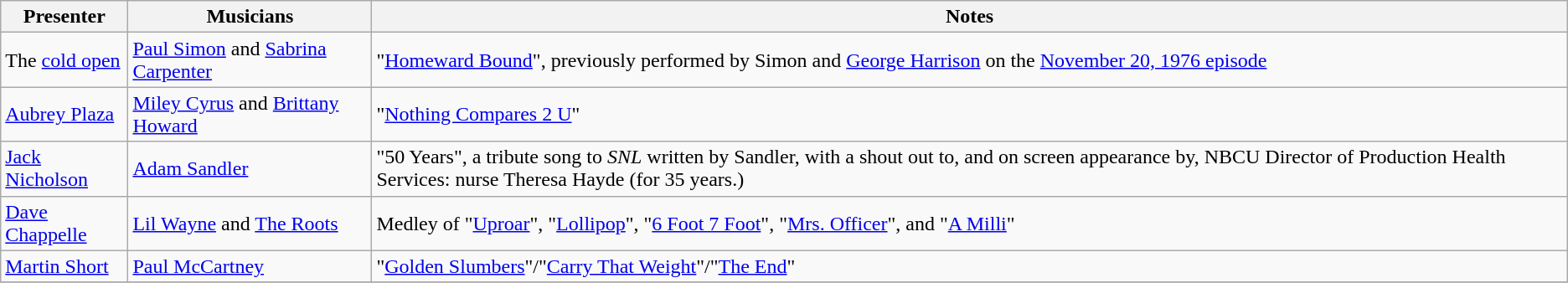<table class="wikitable">
<tr>
<th scope="col">Presenter</th>
<th scope="col">Musicians</th>
<th scope="col">Notes</th>
</tr>
<tr>
<td>The <a href='#'>cold open</a></td>
<td><a href='#'>Paul Simon</a> and <a href='#'>Sabrina Carpenter</a></td>
<td>"<a href='#'>Homeward Bound</a>", previously performed by Simon and <a href='#'>George Harrison</a> on the <a href='#'>November 20, 1976 episode</a></td>
</tr>
<tr>
<td><a href='#'>Aubrey Plaza</a></td>
<td><a href='#'>Miley Cyrus</a> and <a href='#'>Brittany Howard</a></td>
<td>"<a href='#'>Nothing Compares 2 U</a>"</td>
</tr>
<tr>
<td><a href='#'>Jack Nicholson</a></td>
<td><a href='#'>Adam Sandler</a></td>
<td>"50 Years", a tribute song to <em>SNL</em> written by Sandler, with a shout out to, and on screen appearance by, NBCU Director of Production Health Services: nurse Theresa Hayde (for 35 years.)</td>
</tr>
<tr>
<td><a href='#'>Dave Chappelle</a></td>
<td><a href='#'>Lil Wayne</a> and <a href='#'>The Roots</a></td>
<td>Medley of "<a href='#'>Uproar</a>", "<a href='#'>Lollipop</a>", "<a href='#'>6 Foot 7 Foot</a>", "<a href='#'>Mrs. Officer</a>", and "<a href='#'>A Milli</a>"</td>
</tr>
<tr>
<td><a href='#'>Martin Short</a></td>
<td><a href='#'>Paul McCartney</a></td>
<td>"<a href='#'>Golden Slumbers</a>"/"<a href='#'>Carry That Weight</a>"/"<a href='#'>The End</a>"</td>
</tr>
<tr>
</tr>
</table>
